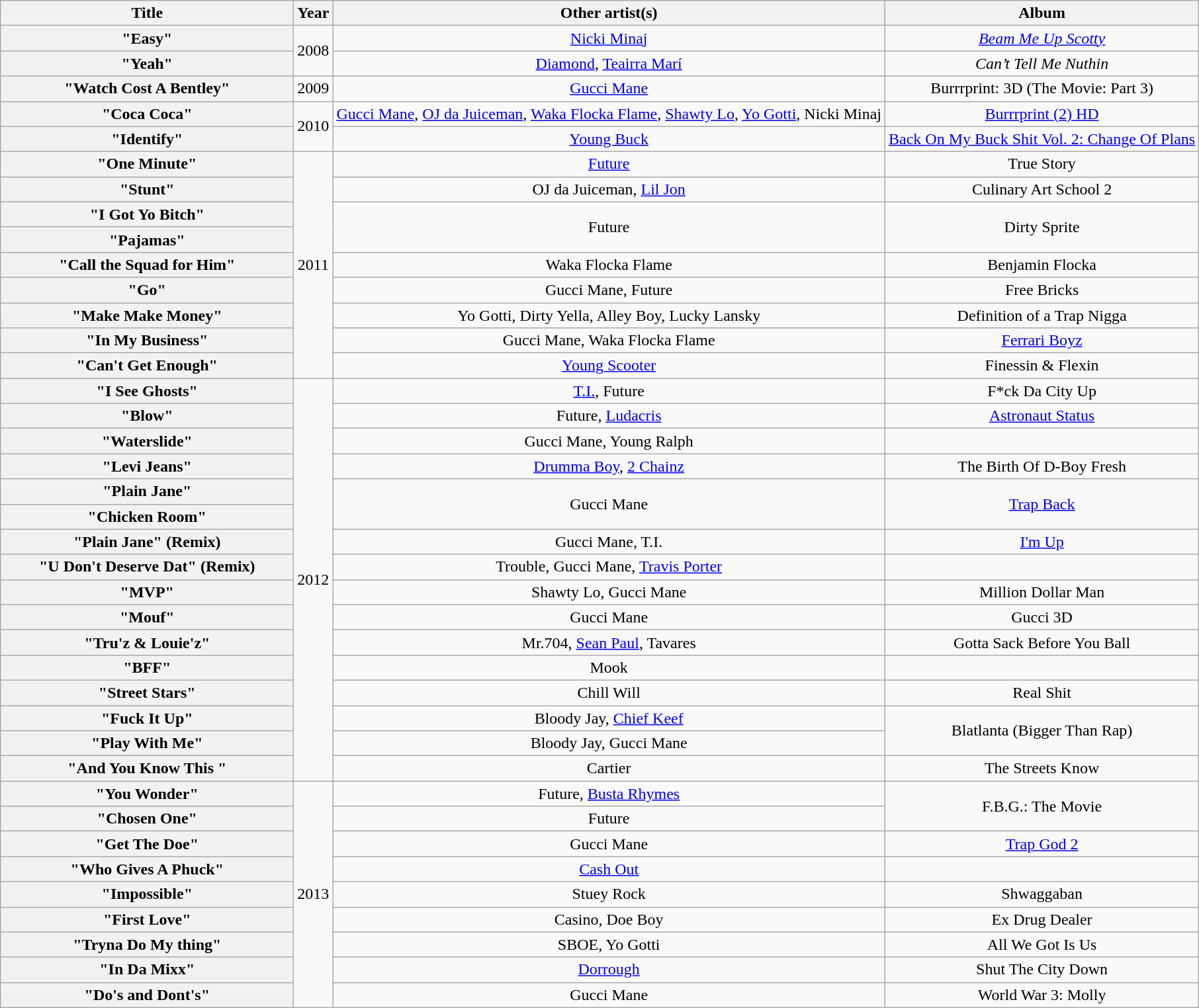<table class="wikitable plainrowheaders" style="text-align:center;">
<tr>
<th scope="col" style="width:18em;">Title</th>
<th scope="col">Year</th>
<th scope="col">Other artist(s)</th>
<th scope="col">Album</th>
</tr>
<tr>
<th scope="row">"Easy"</th>
<td rowspan="2">2008</td>
<td><a href='#'>Nicki Minaj</a></td>
<td><em><a href='#'>Beam Me Up Scotty</a></em></td>
</tr>
<tr>
<th scope="row">"Yeah"</th>
<td><a href='#'>Diamond</a>, <a href='#'>Teairra Marí</a></td>
<td><em>Can’t Tell Me Nuthin<strong></td>
</tr>
<tr>
<th scope="row">"Watch Cost A Bentley"</th>
<td>2009</td>
<td><a href='#'>Gucci Mane</a></td>
<td></em>Burrrprint: 3D (The Movie: Part 3)<em></td>
</tr>
<tr>
<th scope="row">"Coca Coca"</th>
<td rowspan="2">2010</td>
<td><a href='#'>Gucci Mane</a>, <a href='#'>OJ da Juiceman</a>, <a href='#'>Waka Flocka Flame</a>, <a href='#'>Shawty Lo</a>, <a href='#'>Yo Gotti</a>, Nicki Minaj</td>
<td></em><a href='#'>Burrrprint (2) HD</a><em></td>
</tr>
<tr>
<th scope="row">"Identify"</th>
<td><a href='#'>Young Buck</a></td>
<td></em><a href='#'>Back On My Buck Shit Vol. 2: Change Of Plans</a><em></td>
</tr>
<tr>
<th scope="row">"One Minute"</th>
<td rowspan="9">2011</td>
<td><a href='#'>Future</a></td>
<td></em>True Story<em></td>
</tr>
<tr>
<th scope="row">"Stunt"</th>
<td>OJ da Juiceman, <a href='#'>Lil Jon</a></td>
<td></em>Culinary Art School 2<em></td>
</tr>
<tr>
<th scope="row">"I Got Yo Bitch"</th>
<td rowspan="2">Future</td>
<td rowspan="2"></em>Dirty Sprite<em></td>
</tr>
<tr>
<th scope="row">"Pajamas"</th>
</tr>
<tr>
<th scope="row">"Call the Squad for Him"</th>
<td>Waka Flocka Flame</td>
<td></em>Benjamin Flocka<em></td>
</tr>
<tr>
<th scope="row">"Go"</th>
<td>Gucci Mane, Future</td>
<td></em>Free Bricks<em></td>
</tr>
<tr>
<th scope="row">"Make Make Money"</th>
<td>Yo Gotti, Dirty Yella, Alley Boy, Lucky Lansky</td>
<td></em>Definition of a Trap Nigga<em></td>
</tr>
<tr>
<th scope="row">"In My Business"</th>
<td>Gucci Mane, Waka Flocka Flame</td>
<td></em><a href='#'>Ferrari Boyz</a><em></td>
</tr>
<tr>
<th scope="row">"Can't Get Enough"</th>
<td><a href='#'>Young Scooter</a></td>
<td></em>Finessin & Flexin<em></td>
</tr>
<tr>
<th scope="row">"I See Ghosts"</th>
<td rowspan="16">2012</td>
<td><a href='#'>T.I.</a>, Future</td>
<td></em>F*ck Da City Up<em></td>
</tr>
<tr>
<th scope="row">"Blow"</th>
<td>Future, <a href='#'>Ludacris</a></td>
<td></em><a href='#'>Astronaut Status</a><em></td>
</tr>
<tr>
<th scope="row">"Waterslide"</th>
<td>Gucci Mane, Young Ralph</td>
<td></td>
</tr>
<tr>
<th scope="row">"Levi Jeans"</th>
<td><a href='#'>Drumma Boy</a>, <a href='#'>2 Chainz</a></td>
<td></em>The Birth Of D-Boy Fresh<em></td>
</tr>
<tr>
<th scope="row">"Plain Jane"</th>
<td rowspan="2">Gucci Mane</td>
<td rowspan="2"></em><a href='#'>Trap Back</a><em></td>
</tr>
<tr>
<th scope="row">"Chicken Room"</th>
</tr>
<tr>
<th scope="row">"Plain Jane" (Remix)</th>
<td>Gucci Mane, T.I.</td>
<td></em><a href='#'>I'm Up</a><em></td>
</tr>
<tr>
<th scope="row">"U Don't Deserve Dat" (Remix)</th>
<td>Trouble, Gucci Mane, <a href='#'>Travis Porter</a></td>
<td></td>
</tr>
<tr>
<th scope="row">"MVP"</th>
<td>Shawty Lo, Gucci Mane</td>
<td></em>Million Dollar Man<em></td>
</tr>
<tr>
<th scope="row">"Mouf"</th>
<td>Gucci Mane</td>
<td></em>Gucci 3D<em></td>
</tr>
<tr>
<th scope="row">"Tru'z & Louie'z"</th>
<td>Mr.704, <a href='#'>Sean Paul</a>, Tavares</td>
<td></em>Gotta Sack Before You Ball<em></td>
</tr>
<tr>
<th scope="row">"BFF"</th>
<td>Mook</td>
<td></td>
</tr>
<tr>
<th scope="row">"Street Stars"</th>
<td>Chill Will</td>
<td></em>Real Shit<em></td>
</tr>
<tr>
<th scope="row">"Fuck It Up"</th>
<td>Bloody Jay, <a href='#'>Chief Keef</a></td>
<td rowspan="2"></em>Blatlanta (Bigger Than Rap)<em></td>
</tr>
<tr>
<th scope="row">"Play With Me"</th>
<td>Bloody Jay, Gucci Mane</td>
</tr>
<tr>
<th scope="row">"And You Know This "</th>
<td>Cartier</td>
<td></em>The Streets Know<em></td>
</tr>
<tr>
<th scope="row">"You Wonder"</th>
<td rowspan="9">2013</td>
<td>Future, <a href='#'>Busta Rhymes</a></td>
<td rowspan="2"></em>F.B.G.: The Movie<em></td>
</tr>
<tr>
<th scope="row">"Chosen One"</th>
<td>Future</td>
</tr>
<tr>
<th scope="row">"Get The Doe"</th>
<td>Gucci Mane</td>
<td></em><a href='#'>Trap God 2</a><em></td>
</tr>
<tr>
<th scope="row">"Who Gives A Phuck"</th>
<td><a href='#'>Cash Out</a></td>
<td></td>
</tr>
<tr>
<th scope="row">"Impossible"</th>
<td>Stuey Rock</td>
<td></em>Shwaggaban<em></td>
</tr>
<tr>
<th scope="row">"First Love"</th>
<td>Casino, Doe Boy</td>
<td></em>Ex Drug Dealer<em></td>
</tr>
<tr>
<th scope="row">"Tryna Do My thing"</th>
<td>SBOE, Yo Gotti</td>
<td></em>All We Got Is Us<em></td>
</tr>
<tr>
<th scope="row">"In Da Mixx"</th>
<td><a href='#'>Dorrough</a></td>
<td></em>Shut The City Down<em></td>
</tr>
<tr>
<th scope="row">"Do's and Dont's"</th>
<td>Gucci Mane</td>
<td></em>World War 3: Molly<em></td>
</tr>
</table>
